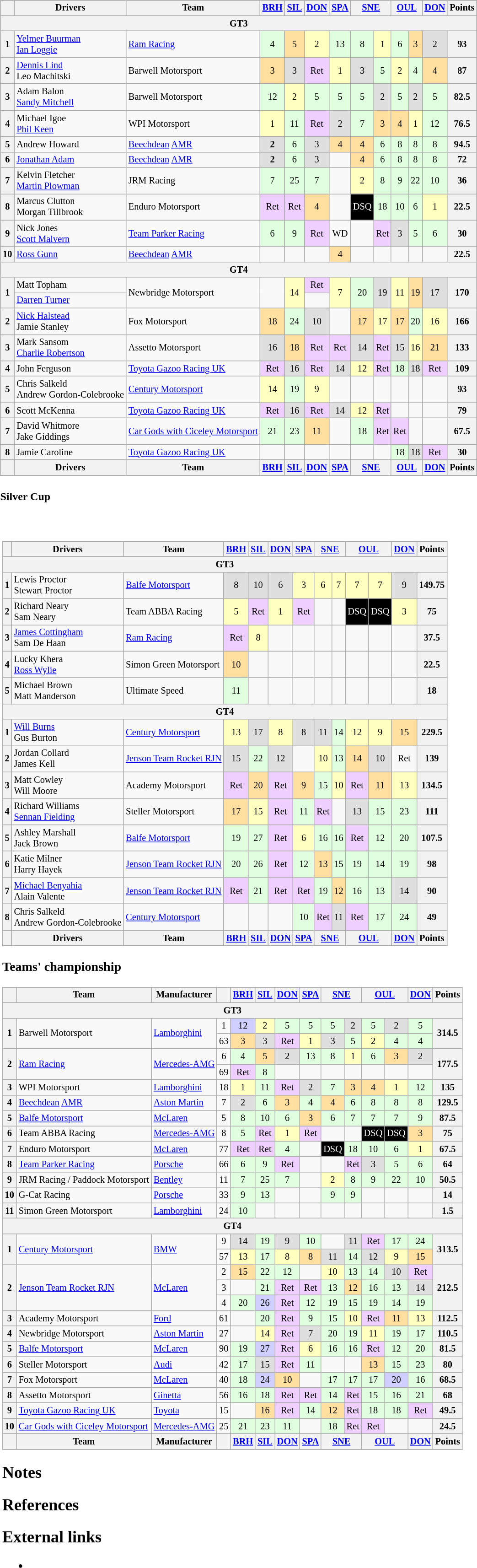<table>
<tr>
<td><br><table class="wikitable" style="font-size:85%; text-align:center">
<tr>
<th></th>
<th>Drivers</th>
<th>Team</th>
<th><a href='#'>BRH</a></th>
<th><a href='#'>SIL</a></th>
<th><a href='#'>DON</a></th>
<th><a href='#'>SPA</a></th>
<th colspan=2><a href='#'>SNE</a></th>
<th colspan=2><a href='#'>OUL</a></th>
<th><a href='#'>DON</a></th>
<th>Points</th>
</tr>
<tr>
<th colspan=13>GT3</th>
</tr>
<tr>
<th>1</th>
<td align="left"> <a href='#'>Yelmer Buurman</a><br> <a href='#'>Ian Loggie</a></td>
<td align="left"> <a href='#'>Ram Racing</a></td>
<td style="background:#dfffdf;">4</td>
<td style="background:#ffdf9f;">5</td>
<td style="background:#ffffbf;">2</td>
<td style="background:#dfffdf;">13</td>
<td style="background:#dfffdf;">8</td>
<td style="background:#ffffbf;">1</td>
<td style="background:#dfffdf;">6</td>
<td style="background:#ffdf9f;">3</td>
<td style="background:#dfdfdf;">2</td>
<th>93</th>
</tr>
<tr>
<th>2</th>
<td align="left"> <a href='#'>Dennis Lind</a><br> Leo Machitski</td>
<td align="left"> Barwell Motorsport</td>
<td style="background:#ffdf9f;">3</td>
<td style="background:#dfdfdf;">3</td>
<td style="background:#efcfff;">Ret</td>
<td style="background:#ffffbf;">1</td>
<td style="background:#dfdfdf;">3</td>
<td style="background:#dfffdf;">5</td>
<td style="background:#ffffbf;">2</td>
<td style="background:#dfffdf;">4</td>
<td style="background:#ffdf9f;">4</td>
<th>87</th>
</tr>
<tr>
<th>3</th>
<td align="left"> Adam Balon<br> <a href='#'>Sandy Mitchell</a></td>
<td align="left"> Barwell Motorsport</td>
<td style="background:#dfffdf;">12</td>
<td style="background:#ffffbf;">2</td>
<td style="background:#dfffdf;">5</td>
<td style="background:#dfffdf;">5</td>
<td style="background:#dfffdf;">5</td>
<td style="background:#dfdfdf;">2</td>
<td style="background:#dfffdf;">5</td>
<td style="background:#dfdfdf;">2</td>
<td style="background:#dfffdf;">5</td>
<th>82.5</th>
</tr>
<tr>
<th>4</th>
<td align="left"> Michael Igoe<br> <a href='#'>Phil Keen</a></td>
<td align="left"> WPI Motorsport</td>
<td style="background:#ffffbf;">1</td>
<td style="background:#dfffdf;">11</td>
<td style="background:#efcfff;">Ret</td>
<td style="background:#dfdfdf;">2</td>
<td style="background:#dfffdf;">7</td>
<td style="background:#ffdf9f;">3</td>
<td style="background:#ffdf9f;">4</td>
<td style="background:#ffffbf;">1</td>
<td style="background:#dfffdf;">12</td>
<th>76.5</th>
</tr>
<tr>
<th>5</th>
<td align="left"> Andrew Howard</td>
<td align="left"> <a href='#'>Beechdean</a> <a href='#'>AMR</a></td>
<td style="background:#dfdfdf;"><strong>2</strong></td>
<td style="background:#dfffdf;">6</td>
<td style="background:#dfdfdf;">3</td>
<td style="background:#ffdf9f;">4</td>
<td style="background:#ffdf9f;">4</td>
<td style="background:#dfffdf;">6</td>
<td style="background:#dfffdf;">8</td>
<td style="background:#dfffdf;">8</td>
<td style="background:#dfffdf;">8</td>
<th>94.5</th>
</tr>
<tr>
<th>6</th>
<td align="left"> <a href='#'>Jonathan Adam</a></td>
<td align="left"> <a href='#'>Beechdean</a> <a href='#'>AMR</a></td>
<td style="background:#dfdfdf;"><strong>2</strong></td>
<td style="background:#dfffdf;">6</td>
<td style="background:#dfdfdf;">3</td>
<td></td>
<td style="background:#ffdf9f;">4</td>
<td style="background:#dfffdf;">6</td>
<td style="background:#dfffdf;">8</td>
<td style="background:#dfffdf;">8</td>
<td style="background:#dfffdf;">8</td>
<th>72</th>
</tr>
<tr>
<th>7</th>
<td align="left"> Kelvin Fletcher<br> <a href='#'>Martin Plowman</a></td>
<td align="left"> JRM Racing</td>
<td style="background:#dfffdf;">7</td>
<td style="background:#dfffdf;">25</td>
<td style="background:#dfffdf;">7</td>
<td></td>
<td style="background:#ffffbf;">2</td>
<td style="background:#dfffdf;">8</td>
<td style="background:#dfffdf;">9</td>
<td style="background:#dfffdf;">22</td>
<td style="background:#dfffdf;">10</td>
<th>36</th>
</tr>
<tr>
<th>8</th>
<td align="left"> Marcus Clutton<br> Morgan Tillbrook</td>
<td align="left"> Enduro Motorsport</td>
<td style="background:#efcfff;">Ret</td>
<td style="background:#efcfff;">Ret</td>
<td style="background:#ffdf9f;">4</td>
<td></td>
<td style="background-color:#000000; color:white">DSQ</td>
<td style="background:#dfffdf;">18</td>
<td style="background:#dfffdf;">10</td>
<td style="background:#dfffdf;">6</td>
<td style="background:#ffffbf;">1</td>
<th>22.5</th>
</tr>
<tr>
<th>9</th>
<td align="left"> Nick Jones<br> <a href='#'>Scott Malvern</a></td>
<td align="left"> <a href='#'>Team Parker Racing</a></td>
<td style="background:#dfffdf;">6</td>
<td style="background:#dfffdf;">9</td>
<td style="background:#efcfff;">Ret</td>
<td>WD</td>
<td></td>
<td style="background:#efcfff;">Ret</td>
<td style="background:#dfdfdf;">3</td>
<td style="background:#dfffdf;">5</td>
<td style="background:#dfffdf;">6</td>
<th>30</th>
</tr>
<tr>
<th>10</th>
<td align="left"> <a href='#'>Ross Gunn</a></td>
<td align="left"> <a href='#'>Beechdean</a> <a href='#'>AMR</a></td>
<td></td>
<td></td>
<td></td>
<td style="background:#ffdf9f;">4</td>
<td></td>
<td></td>
<td></td>
<td></td>
<td></td>
<th>22.5</th>
</tr>
<tr>
<th colspan=13>GT4</th>
</tr>
<tr>
<th rowspan="2">1</th>
<td align="left"> Matt Topham</td>
<td rowspan="2" align="left"> Newbridge Motorsport</td>
<td rowspan="2"></td>
<td rowspan="2" style="background:#ffffbf;">14</td>
<td style="background:#efcfff;">Ret</td>
<td rowspan="2" style="background:#ffffbf;">7</td>
<td rowspan="2" style="background:#dfffdf;">20</td>
<td rowspan="2" style="background:#dfdfdf;">19</td>
<td rowspan="2" style="background:#ffffbf;">11</td>
<td rowspan="2" style="background:#ffdf9f;">19</td>
<td rowspan="2" style="background:#dfdfdf;">17</td>
<th rowspan="2">170</th>
</tr>
<tr>
<td align="left"> <a href='#'>Darren Turner</a></td>
<td></td>
</tr>
<tr>
<th>2</th>
<td align="left"> <a href='#'>Nick Halstead</a><br> Jamie Stanley</td>
<td align="left"> Fox Motorsport</td>
<td style="background:#ffdf9f;">18</td>
<td style="background:#dfffdf;">24</td>
<td style="background:#dfdfdf;">10</td>
<td></td>
<td style="background:#ffdf9f;">17</td>
<td style="background:#ffffbf;">17</td>
<td style="background:#ffdf9f;">17</td>
<td style="background:#dfffdf;">20</td>
<td style="background:#ffffbf;">16</td>
<th>166</th>
</tr>
<tr>
<th>3</th>
<td align="left"> Mark Sansom<br> <a href='#'>Charlie Robertson</a></td>
<td align="left"> Assetto Motorsport</td>
<td style="background:#dfdfdf;">16</td>
<td style="background:#ffdf9f;">18</td>
<td style="background:#efcfff;">Ret</td>
<td style="background:#efcfff;">Ret</td>
<td style="background:#dfdfdf;">14</td>
<td style="background:#efcfff;">Ret</td>
<td style="background:#dfdfdf;">15</td>
<td style="background:#ffffbf;">16</td>
<td style="background:#ffdf9f;">21</td>
<th>133</th>
</tr>
<tr>
<th>4</th>
<td align="left"> John Ferguson</td>
<td align="left"> <a href='#'>Toyota Gazoo Racing UK</a></td>
<td style="background:#efcfff;">Ret</td>
<td style="background:#dfdfdf;">16</td>
<td style="background:#efcfff;">Ret</td>
<td style="background:#dfdfdf;">14</td>
<td style="background:#ffffbf;">12</td>
<td style="background:#efcfff;">Ret</td>
<td style="background:#dfffdf;">18</td>
<td style="background:#dfdfdf;">18</td>
<td style="background:#efcfff;">Ret</td>
<th>109</th>
</tr>
<tr>
<th>5</th>
<td align="left"> Chris Salkeld<br> Andrew Gordon-Colebrooke</td>
<td align="left"> <a href='#'>Century Motorsport</a></td>
<td style="background:#ffffbf;">14</td>
<td style="background:#dfffdf;">19</td>
<td style="background:#ffffbf;">9</td>
<td></td>
<td></td>
<td></td>
<td></td>
<td></td>
<td></td>
<th>93</th>
</tr>
<tr>
<th>6</th>
<td align="left"> Scott McKenna</td>
<td align="left"> <a href='#'>Toyota Gazoo Racing UK</a></td>
<td style="background:#efcfff;">Ret</td>
<td style="background:#dfdfdf;">16</td>
<td style="background:#efcfff;">Ret</td>
<td style="background:#dfdfdf;">14</td>
<td style="background:#ffffbf;">12</td>
<td style="background:#efcfff;">Ret</td>
<td></td>
<td></td>
<td></td>
<th>79</th>
</tr>
<tr>
<th>7</th>
<td align="left"> David Whitmore<br> Jake Giddings</td>
<td align="left"> <a href='#'>Car Gods with Ciceley Motorsport</a></td>
<td style="background:#dfffdf;">21</td>
<td style="background:#dfffdf;">23</td>
<td style="background:#ffdf9f;">11</td>
<td></td>
<td style="background:#dfffdf;">18</td>
<td style="background:#efcfff;">Ret</td>
<td style="background:#efcfff;">Ret</td>
<td></td>
<td></td>
<th>67.5</th>
</tr>
<tr>
<th>8</th>
<td align="left"> Jamie Caroline</td>
<td align="left"> <a href='#'>Toyota Gazoo Racing UK</a></td>
<td></td>
<td></td>
<td></td>
<td></td>
<td></td>
<td></td>
<td style="background:#dfffdf;">18</td>
<td style="background:#dfdfdf;">18</td>
<td style="background:#efcfff;">Ret</td>
<th>30</th>
</tr>
<tr>
<th></th>
<th>Drivers</th>
<th>Team</th>
<th><a href='#'>BRH</a></th>
<th><a href='#'>SIL</a></th>
<th><a href='#'>DON</a></th>
<th><a href='#'>SPA</a></th>
<th colspan=2><a href='#'>SNE</a></th>
<th colspan=2><a href='#'>OUL</a></th>
<th><a href='#'>DON</a></th>
<th>Points</th>
</tr>
<tr>
</tr>
</table>
<h4>Silver Cup</h4><table>
<tr>
<td><br><table class="wikitable" style="font-size:85%; text-align:center">
<tr>
<th></th>
<th>Drivers</th>
<th>Team</th>
<th><a href='#'>BRH</a></th>
<th><a href='#'>SIL</a></th>
<th><a href='#'>DON</a></th>
<th><a href='#'>SPA</a></th>
<th colspan=2><a href='#'>SNE</a></th>
<th colspan=2><a href='#'>OUL</a></th>
<th><a href='#'>DON</a></th>
<th>Points</th>
</tr>
<tr>
<th colspan=13>GT3</th>
</tr>
<tr>
<th>1</th>
<td align="left"> Lewis Proctor<br> Stewart Proctor</td>
<td align="left"> <a href='#'>Balfe Motorsport</a></td>
<td style="background:#dfdfdf;">8</td>
<td style="background:#dfdfdf;">10</td>
<td style="background:#dfdfdf;">6</td>
<td style="background:#ffffbf;">3</td>
<td 6 style="background:#ffffbf;">6</td>
<td style="background:#ffffbf;">7</td>
<td style="background:#ffffbf;">7</td>
<td style="background:#ffffbf;">7</td>
<td style="background:#dfdfdf;">9</td>
<th>149.75</th>
</tr>
<tr>
<th>2</th>
<td align="left"> Richard Neary<br> Sam Neary</td>
<td align="left"> Team ABBA Racing</td>
<td style="background:#ffffbf;">5</td>
<td style="background:#efcfff;">Ret</td>
<td style="background:#ffffbf;">1</td>
<td style="background:#efcfff;">Ret</td>
<td></td>
<td></td>
<td style="background-color:#000000; color:white">DSQ</td>
<td style="background-color:#000000; color:white">DSQ</td>
<td style="background:#ffffbf;">3</td>
<th>75</th>
</tr>
<tr>
<th>3</th>
<td align="left"> <a href='#'>James Cottingham</a><br> Sam De Haan</td>
<td align="left"> <a href='#'>Ram Racing</a></td>
<td style="background:#efcfff;">Ret</td>
<td style="background:#ffffbf;">8</td>
<td></td>
<td></td>
<td></td>
<td></td>
<td></td>
<td></td>
<td></td>
<th>37.5</th>
</tr>
<tr>
<th>4</th>
<td align="left"> Lucky Khera<br> <a href='#'>Ross Wylie</a></td>
<td align="left"> Simon Green Motorsport</td>
<td style="background:#ffdf9f;">10</td>
<td></td>
<td></td>
<td></td>
<td></td>
<td></td>
<td></td>
<td></td>
<td></td>
<th>22.5</th>
</tr>
<tr>
<th>5</th>
<td align="left"> Michael Brown<br> Matt Manderson</td>
<td align="left"> Ultimate Speed</td>
<td style="background:#dfffdf;">11</td>
<td></td>
<td></td>
<td></td>
<td></td>
<td></td>
<td></td>
<td></td>
<td></td>
<th>18</th>
</tr>
<tr>
<th colspan=13>GT4</th>
</tr>
<tr>
<th>1</th>
<td align=left> <a href='#'>Will Burns</a><br> Gus Burton</td>
<td align=left> <a href='#'>Century Motorsport</a></td>
<td style="background:#ffffbf;">13</td>
<td style="background:#dfdfdf;">17</td>
<td style="background:#ffffbf;">8</td>
<td style="background:#dfdfdf;">8</td>
<td style="background:#dfdfdf;">11</td>
<td style="background:#dfffdf;">14</td>
<td style="background:#ffffbf;">12</td>
<td style="background:#ffffbf;">9</td>
<td style="background:#ffdf9f;">15</td>
<th>229.5</th>
</tr>
<tr>
<th>2</th>
<td align=left> Jordan Collard<br> James Kell</td>
<td align=left> <a href='#'>Jenson Team Rocket RJN</a></td>
<td style="background:#dfdfdf;">15</td>
<td style="background:#dfffdf;">22</td>
<td style="background:#dfdfdf;">12</td>
<td></td>
<td style="background:#ffffbf;">10</td>
<td style="background:#dfffdf;">13</td>
<td style="background:#ffdf9f;">14</td>
<td style="background:#dfdfdf;">10</td>
<td>Ret</td>
<th>139</th>
</tr>
<tr>
<th>3</th>
<td align="left"> Matt Cowley<br> Will Moore</td>
<td align="left"> Academy Motorsport</td>
<td style="background:#efcfff;">Ret</td>
<td style="background:#ffdf9f;">20</td>
<td style="background:#efcfff;">Ret</td>
<td style="background:#ffdf9f;">9</td>
<td style="background:#dfffdf;">15</td>
<td style="background:#ffffbf;">10</td>
<td style="background:#efcfff;">Ret</td>
<td style="background:#ffdf9f;">11</td>
<td style="background:#ffffbf;">13</td>
<th>134.5</th>
</tr>
<tr>
<th>4</th>
<td align="left"> Richard Williams<br> <a href='#'>Sennan Fielding</a></td>
<td align="left"> Steller Motorsport</td>
<td style="background:#ffdf9f;">17</td>
<td style="background:#ffffbf;">15</td>
<td style="background:#efcfff;">Ret</td>
<td style="background:#dfffdf;">11</td>
<td style="background:#efcfff;">Ret</td>
<td></td>
<td style="background:#dfdfdf;">13</td>
<td style="background:#dfffdf;">15</td>
<td style="background:#dfffdf;">23</td>
<th>111</th>
</tr>
<tr>
<th>5</th>
<td align="left"> Ashley Marshall<br> Jack Brown</td>
<td align="left"> <a href='#'>Balfe Motorsport</a></td>
<td style="background:#dfffdf;">19</td>
<td style="background:#dfffdf;">27</td>
<td style="background:#efcfff;">Ret</td>
<td style="background:#ffffbf;">6</td>
<td style="background:#dfffdf;">16</td>
<td style="background:#dfffdf;">16</td>
<td style="background:#efcfff;">Ret</td>
<td style="background:#dfffdf;">12</td>
<td style="background:#dfffdf;">20</td>
<th>107.5</th>
</tr>
<tr>
<th>6</th>
<td align="left"> Katie Milner<br> Harry Hayek</td>
<td align="left"> <a href='#'>Jenson Team Rocket RJN</a></td>
<td style="background:#dfffdf;">20</td>
<td style="background:#dfffdf;">26</td>
<td style="background:#efcfff;">Ret</td>
<td style="background:#dfffdf;">12</td>
<td style="background:#ffdf9f;">13</td>
<td style="background:#dfffdf;">15</td>
<td style="background:#dfffdf;">19</td>
<td style="background:#dfffdf;">14</td>
<td style="background:#dfffdf;">19</td>
<th>98</th>
</tr>
<tr>
<th>7</th>
<td align=left> <a href='#'>Michael Benyahia</a><br> Alain Valente</td>
<td align=left> <a href='#'>Jenson Team Rocket RJN</a></td>
<td style="background:#efcfff;">Ret</td>
<td style="background:#dfffdf;">21</td>
<td style="background:#efcfff;">Ret</td>
<td style="background:#efcfff;">Ret</td>
<td style="background:#dfffdf;">19</td>
<td style="background:#ffdf9f;">12</td>
<td style="background:#dfffdf;">16</td>
<td style="background:#dfffdf;">13</td>
<td style="background:#dfdfdf;">14</td>
<th>90</th>
</tr>
<tr>
<th>8</th>
<td align="left"> Chris Salkeld<br> Andrew Gordon-Colebrooke</td>
<td align="left"> <a href='#'>Century Motorsport</a></td>
<td></td>
<td></td>
<td></td>
<td style="background:#dfffdf;">10</td>
<td style="background:#efcfff;">Ret</td>
<td style="background:#dfdfdf;">11</td>
<td style="background:#efcfff;">Ret</td>
<td style="background:#dfffdf;">17</td>
<td style="background:#dfffdf;">24</td>
<th>49</th>
</tr>
<tr>
<th></th>
<th>Drivers</th>
<th>Team</th>
<th><a href='#'>BRH</a></th>
<th><a href='#'>SIL</a></th>
<th><a href='#'>DON</a></th>
<th><a href='#'>SPA</a></th>
<th colspan=2><a href='#'>SNE</a></th>
<th colspan=2><a href='#'>OUL</a></th>
<th><a href='#'>DON</a></th>
<th>Points</th>
</tr>
<tr>
</tr>
</table>
<h3>Teams' championship</h3><table class="wikitable" style="font-size:85%; text-align:center">
<tr>
<th></th>
<th>Team</th>
<th>Manufacturer</th>
<th></th>
<th><a href='#'>BRH</a></th>
<th><a href='#'>SIL</a></th>
<th><a href='#'>DON</a></th>
<th><a href='#'>SPA</a></th>
<th colspan=2><a href='#'>SNE</a></th>
<th colspan=2><a href='#'>OUL</a></th>
<th><a href='#'>DON</a></th>
<th>Points</th>
</tr>
<tr>
<th colspan=14>GT3</th>
</tr>
<tr>
<th rowspan="2">1</th>
<td rowspan="2" align="left"> Barwell Motorsport</td>
<td rowspan="2" align="left"><a href='#'>Lamborghini</a></td>
<td>1</td>
<td style="background:#cfcfff;">12</td>
<td style="background:#ffffbf;">2</td>
<td style="background:#dfffdf;">5</td>
<td style="background:#dfffdf;">5</td>
<td style="background:#dfffdf;">5</td>
<td style="background:#dfdfdf;">2</td>
<td style="background:#dfffdf;">5</td>
<td style="background:#dfdfdf;">2</td>
<td style="background:#dfffdf;">5</td>
<th rowspan="2">314.5</th>
</tr>
<tr>
<td>63</td>
<td style="background:#ffdf9f;">3</td>
<td style="background:#dfdfdf;">3</td>
<td style="background:#efcfff;">Ret</td>
<td style="background:#ffffbf;">1</td>
<td style="background:#dfdfdf;">3</td>
<td style="background:#dfffdf;">5</td>
<td style="background:#ffffbf;">2</td>
<td style="background:#dfffdf;">4</td>
<td style="background:#dfffdf;">4</td>
</tr>
<tr>
<th rowspan="2">2</th>
<td rowspan="2" align="left"> <a href='#'>Ram Racing</a></td>
<td rowspan="2" align="left"><a href='#'>Mercedes-AMG</a></td>
<td>6</td>
<td style="background:#dfffdf;">4</td>
<td style="background:#ffdf9f;">5</td>
<td style="background:#dfdfdf;">2</td>
<td style="background:#dfffdf;">13</td>
<td style="background:#dfffdf;">8</td>
<td style="background:#ffffbf;">1</td>
<td style="background:#dfffdf;">6</td>
<td style="background:#ffdf9f;">3</td>
<td style="background:#dfdfdf;">2</td>
<th rowspan="2">177.5</th>
</tr>
<tr>
<td>69</td>
<td style="background:#efcfff;">Ret</td>
<td style="background:#dfffdf;">8</td>
<td></td>
<td></td>
<td></td>
<td></td>
<td></td>
<td></td>
<td></td>
</tr>
<tr>
<th>3</th>
<td align="left"> WPI Motorsport</td>
<td align="left"><a href='#'>Lamborghini</a></td>
<td>18</td>
<td style="background:#ffffbf;">1</td>
<td style="background:#dfffdf;">11</td>
<td style="background:#efcfff;">Ret</td>
<td style="background:#dfdfdf;">2</td>
<td style="background:#dfffdf;">7</td>
<td style="background:#ffdf9f;">3</td>
<td style="background:#ffdf9f;">4</td>
<td style="background:#ffffbf;">1</td>
<td style="background:#dfffdf;">12</td>
<th>135</th>
</tr>
<tr>
<th>4</th>
<td align="left"> <a href='#'>Beechdean</a> <a href='#'>AMR</a></td>
<td align="left"><a href='#'>Aston Martin</a></td>
<td>7</td>
<td style="background:#dfdfdf;">2</td>
<td style="background:#dfffdf;">6</td>
<td style="background:#ffdf9f;">3</td>
<td style="background:#dfffdf;">4</td>
<td style="background:#ffdf9f;">4</td>
<td style="background:#dfffdf;">6</td>
<td style="background:#dfffdf;">8</td>
<td style="background:#dfffdf;">8</td>
<td style="background:#dfffdf;">8</td>
<th>129.5</th>
</tr>
<tr>
<th>5</th>
<td align="left"> <a href='#'>Balfe Motorsport</a></td>
<td align="left"><a href='#'>McLaren</a></td>
<td>5</td>
<td style="background:#dfffdf;">8</td>
<td style="background:#dfffdf;">10</td>
<td style="background:#dfffdf;">6</td>
<td style="background:#ffdf9f;">3</td>
<td style="background:#dfffdf;">6</td>
<td style="background:#dfffdf;">7</td>
<td style="background:#dfffdf;">7</td>
<td style="background:#dfffdf;">7</td>
<td style="background:#dfffdf;">9</td>
<th>87.5</th>
</tr>
<tr>
<th>6</th>
<td align="left"> Team ABBA Racing</td>
<td align="left"><a href='#'>Mercedes-AMG</a></td>
<td>8</td>
<td style="background:#dfffdf;">5</td>
<td style="background:#efcfff;">Ret</td>
<td style="background:#ffffbf;">1</td>
<td style="background:#efcfff;">Ret</td>
<td></td>
<td></td>
<td style="background-color:#000000; color:white">DSQ</td>
<td style="background-color:#000000; color:white">DSQ</td>
<td style="background:#ffdf9f;">3</td>
<th>75</th>
</tr>
<tr>
<th>7</th>
<td align="left"> Enduro Motorsport</td>
<td align="left"><a href='#'>McLaren</a></td>
<td>77</td>
<td style="background:#efcfff;">Ret</td>
<td style="background:#efcfff;">Ret</td>
<td style="background:#dfffdf;">4</td>
<td></td>
<td style="background-color:#000000; color:white">DSQ</td>
<td style="background:#dfffdf;">18</td>
<td style="background:#dfffdf;">10</td>
<td style="background:#dfffdf;">6</td>
<td style="background:#ffffbf;">1</td>
<th>67.5</th>
</tr>
<tr>
<th>8</th>
<td align="left"> <a href='#'>Team Parker Racing</a></td>
<td align="left"><a href='#'>Porsche</a></td>
<td>66</td>
<td style="background:#dfffdf;">6</td>
<td style="background:#dfffdf;">9</td>
<td style="background:#efcfff;">Ret</td>
<td></td>
<td></td>
<td style="background:#efcfff;">Ret</td>
<td style="background:#dfdfdf;">3</td>
<td style="background:#dfffdf;">5</td>
<td style="background:#dfffdf;">6</td>
<th>64</th>
</tr>
<tr>
<th>9</th>
<td align="left"> JRM Racing / Paddock Motorsport</td>
<td align="left"><a href='#'>Bentley</a></td>
<td>11</td>
<td style="background:#dfffdf;">7</td>
<td style="background:#dfffdf;">25</td>
<td style="background:#dfffdf;">7</td>
<td></td>
<td style="background:#ffffbf;">2</td>
<td style="background:#dfffdf;">8</td>
<td style="background:#dfffdf;">9</td>
<td style="background:#dfffdf;">22</td>
<td style="background:#dfffdf;">10</td>
<th>50.5</th>
</tr>
<tr>
<th>10</th>
<td align="left"> G-Cat Racing</td>
<td align="left"><a href='#'>Porsche</a></td>
<td>33</td>
<td style="background:#dfffdf;">9</td>
<td style="background:#dfffdf;">13</td>
<td></td>
<td></td>
<td style="background:#dfffdf;">9</td>
<td style="background:#dfffdf;">9</td>
<td></td>
<td></td>
<td></td>
<th>14</th>
</tr>
<tr>
<th>11</th>
<td align="left"> Simon Green Motorsport</td>
<td align="left"><a href='#'>Lamborghini</a></td>
<td>24</td>
<td style="background:#dfffdf;">10</td>
<td></td>
<td></td>
<td></td>
<td></td>
<td></td>
<td></td>
<td></td>
<td></td>
<th>1.5</th>
</tr>
<tr>
<th colspan=14>GT4</th>
</tr>
<tr>
<th rowspan=2>1</th>
<td rowspan=2 align=left> <a href='#'>Century Motorsport</a></td>
<td rowspan=2 align=left><a href='#'>BMW</a></td>
<td>9</td>
<td style="background:#dfdfdf;">14</td>
<td style="background:#dfffdf;">19</td>
<td style="background:#dfdfdf;">9</td>
<td style="background:#dfffdf;">10</td>
<td></td>
<td style="background:#dfdfdf;">11</td>
<td style="background:#efcfff;">Ret</td>
<td style="background:#dfffdf;">17</td>
<td style="background:#dfffdf;">24</td>
<th rowspan=2>313.5</th>
</tr>
<tr>
<td>57</td>
<td style="background:#ffffbf;">13</td>
<td style="background:#dfffdf;">17</td>
<td style="background:#ffffbf;">8</td>
<td style="background:#ffdf9f;">8</td>
<td style="background:#dfdfdf;">11</td>
<td style="background:#dfffdf;">14</td>
<td style="background:#dfdfdf;">12</td>
<td style="background:#ffffbf;">9</td>
<td style="background:#ffdf9f;">15</td>
</tr>
<tr>
<th rowspan="3">2</th>
<td rowspan="3" align="left"> <a href='#'>Jenson Team Rocket RJN</a></td>
<td rowspan="3" align="left"><a href='#'>McLaren</a></td>
<td>2</td>
<td style="background:#ffdf9f;">15</td>
<td style="background:#dfffdf;">22</td>
<td style="background:#dfffdf;">12</td>
<td></td>
<td style="background:#ffffbf;">10</td>
<td style="background:#dfffdf;">13</td>
<td style="background:#dfffdf;">14</td>
<td style="background:#dfdfdf;">10</td>
<td style="background:#efcfff;">Ret</td>
<th rowspan="3">212.5</th>
</tr>
<tr>
<td>3</td>
<td></td>
<td style="background:#dfffdf;">21</td>
<td style="background:#efcfff;">Ret</td>
<td style="background:#efcfff;">Ret</td>
<td style="background:#dfffdf;">13</td>
<td style="background:#ffdf9f;">12</td>
<td style="background:#dfffdf;">16</td>
<td style="background:#dfffdf;">13</td>
<td style="background:#dfdfdf;">14</td>
</tr>
<tr>
<td>4</td>
<td style="background:#dfffdf;">20</td>
<td style="background:#cfcfff;">26</td>
<td style="background:#efcfff;">Ret</td>
<td style="background:#dfffdf;">12</td>
<td style="background:#dfffdf;">19</td>
<td style="background:#dfffdf;">15</td>
<td style="background:#dfffdf;">19</td>
<td style="background:#dfffdf;">14</td>
<td style="background:#dfffdf;">19</td>
</tr>
<tr>
<th>3</th>
<td align="left"> Academy Motorsport</td>
<td align="left"><a href='#'>Ford</a></td>
<td>61</td>
<td></td>
<td style="background:#dfffdf;">20</td>
<td style="background:#efcfff;">Ret</td>
<td style="background:#dfffdf;">9</td>
<td style="background:#dfffdf;">15</td>
<td style="background:#ffffbf;">10</td>
<td style="background:#efcfff;">Ret</td>
<td style="background:#ffdf9f;">11</td>
<td style="background:#ffffbf;">13</td>
<th>112.5</th>
</tr>
<tr>
<th>4</th>
<td align="left"> Newbridge Motorsport</td>
<td align="left"><a href='#'>Aston Martin</a></td>
<td>27</td>
<td></td>
<td style="background:#ffffbf;">14</td>
<td style="background:#efcfff;">Ret</td>
<td style="background:#dfdfdf;">7</td>
<td style="background:#dfffdf;">20</td>
<td style="background:#dfffdf;">19</td>
<td style="background:#ffffbf;">11</td>
<td style="background:#dfffdf;">19</td>
<td style="background:#dfffdf;">17</td>
<th>110.5</th>
</tr>
<tr>
<th>5</th>
<td align="left"> <a href='#'>Balfe Motorsport</a></td>
<td align="left"><a href='#'>McLaren</a></td>
<td>90</td>
<td style="background:#dfffdf;">19</td>
<td style="background:#cfcfff;">27</td>
<td style="background:#efcfff;">Ret</td>
<td style="background:#ffffbf;">6</td>
<td style="background:#dfffdf;">16</td>
<td style="background:#dfffdf;">16</td>
<td style="background:#efcfff;">Ret</td>
<td style="background:#dfffdf;">12</td>
<td style="background:#dfffdf;">20</td>
<th>81.5</th>
</tr>
<tr>
<th>6</th>
<td align="left"> Steller Motorsport</td>
<td align="left"><a href='#'>Audi</a></td>
<td>42</td>
<td style="background:#dfffdf;">17</td>
<td style="background:#dfdfdf;">15</td>
<td style="background:#efcfff;">Ret</td>
<td style="background:#dfffdf;">11</td>
<td></td>
<td></td>
<td style="background:#ffdf9f;">13</td>
<td style="background:#dfffdf;">15</td>
<td style="background:#dfffdf;">23</td>
<th>80</th>
</tr>
<tr>
<th>7</th>
<td align="left"> Fox Motorsport</td>
<td align="left"><a href='#'>McLaren</a></td>
<td>40</td>
<td style="background:#dfffdf;">18</td>
<td style="background:#cfcfff;">24</td>
<td style="background:#ffdf9f;">10</td>
<td></td>
<td style="background:#dfffdf;">17</td>
<td style="background:#dfffdf;">17</td>
<td style="background:#dfffdf;">17</td>
<td style="background:#cfcfff;">20</td>
<td style="background:#dfffdf;">16</td>
<th>68.5</th>
</tr>
<tr>
<th>8</th>
<td align="left"> Assetto Motorsport</td>
<td align="left"><a href='#'>Ginetta</a></td>
<td>56</td>
<td style="background:#dfffdf;">16</td>
<td style="background:#dfffdf;">18</td>
<td style="background:#efcfff;">Ret</td>
<td style="background:#efcfff;">Ret</td>
<td style="background:#dfffdf;">14</td>
<td style="background:#efcfff;">Ret</td>
<td style="background:#dfffdf;">15</td>
<td style="background:#dfffdf;">16</td>
<td style="background:#dfffdf;">21</td>
<th>68</th>
</tr>
<tr>
<th>9</th>
<td align="left"> <a href='#'>Toyota Gazoo Racing UK</a></td>
<td align="left"><a href='#'>Toyota</a></td>
<td>15</td>
<td></td>
<td style="background:#ffdf9f;">16</td>
<td style="background:#efcfff;">Ret</td>
<td style="background:#dfffdf;">14</td>
<td style="background:#ffdf9f;">12</td>
<td style="background:#efcfff;">Ret</td>
<td style="background:#dfffdf;">18</td>
<td style="background:#dfffdf;">18</td>
<td style="background:#efcfff;">Ret</td>
<th>49.5</th>
</tr>
<tr>
<th>10</th>
<td align="left"> <a href='#'>Car Gods with Ciceley Motorsport</a></td>
<td align="left"><a href='#'>Mercedes-AMG</a></td>
<td>25</td>
<td style="background:#dfffdf;">21</td>
<td style="background:#dfffdf;">23</td>
<td style="background:#dfffdf;">11</td>
<td></td>
<td style="background:#dfffdf;">18</td>
<td style="background:#efcfff;">Ret</td>
<td style="background:#efcfff;">Ret</td>
<td></td>
<td></td>
<th>24.5</th>
</tr>
<tr>
<th></th>
<th>Team</th>
<th>Manufacturer</th>
<th></th>
<th><a href='#'>BRH</a></th>
<th><a href='#'>SIL</a></th>
<th><a href='#'>DON</a></th>
<th><a href='#'>SPA</a></th>
<th colspan=2><a href='#'>SNE</a></th>
<th colspan=2><a href='#'>OUL</a></th>
<th><a href='#'>DON</a></th>
<th>Points</th>
</tr>
<tr>
</tr>
</table>
<h2>Notes</h2><h2>References</h2><h2>External links</h2><ul><li></li></ul>
<br>

</td>
</tr>
</table>
</td>
</tr>
</table>
